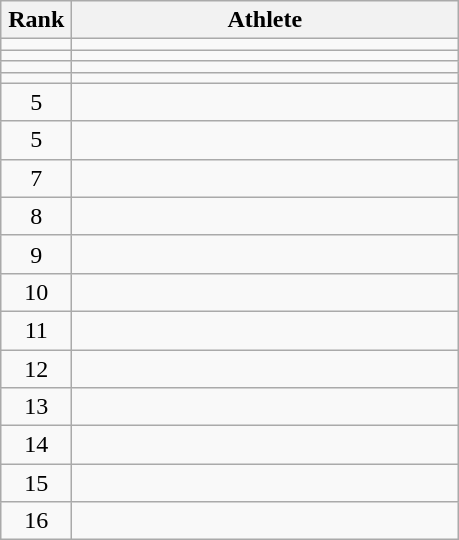<table class="wikitable" style="text-align: center;">
<tr>
<th width=40>Rank</th>
<th width=250>Athlete</th>
</tr>
<tr>
<td></td>
<td align="left"></td>
</tr>
<tr>
<td></td>
<td align="left"></td>
</tr>
<tr>
<td></td>
<td align="left"></td>
</tr>
<tr>
<td></td>
<td align="left"></td>
</tr>
<tr>
<td>5</td>
<td align="left"></td>
</tr>
<tr>
<td>5</td>
<td align="left"></td>
</tr>
<tr>
<td>7</td>
<td align="left"></td>
</tr>
<tr>
<td>8</td>
<td align="left"></td>
</tr>
<tr>
<td>9</td>
<td align="left"></td>
</tr>
<tr>
<td>10</td>
<td align="left"></td>
</tr>
<tr>
<td>11</td>
<td align="left"></td>
</tr>
<tr>
<td>12</td>
<td align="left"></td>
</tr>
<tr>
<td>13</td>
<td align="left"></td>
</tr>
<tr>
<td>14</td>
<td align="left"></td>
</tr>
<tr>
<td>15</td>
<td align="left"></td>
</tr>
<tr>
<td>16</td>
<td align="left"></td>
</tr>
</table>
